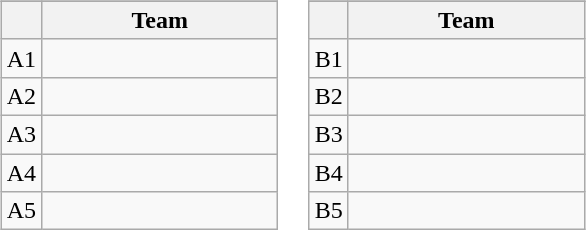<table>
<tr valign=top>
<td width=50%><br><table class="wikitable">
<tr>
</tr>
<tr>
<th></th>
<th width=150>Team</th>
</tr>
<tr>
<td align=center>A1</td>
<td></td>
</tr>
<tr>
<td align=center>A2</td>
<td></td>
</tr>
<tr>
<td align=center>A3</td>
<td></td>
</tr>
<tr>
<td align=center>A4</td>
<td></td>
</tr>
<tr>
<td align=center>A5</td>
<td></td>
</tr>
</table>
</td>
<td width=50%><br><table class="wikitable">
<tr>
</tr>
<tr>
<th></th>
<th width=150>Team</th>
</tr>
<tr>
<td align=center>B1</td>
<td></td>
</tr>
<tr>
<td align=center>B2</td>
<td></td>
</tr>
<tr>
<td align=center>B3</td>
<td></td>
</tr>
<tr>
<td align=center>B4</td>
<td></td>
</tr>
<tr>
<td align=center>B5</td>
<td></td>
</tr>
</table>
</td>
</tr>
</table>
